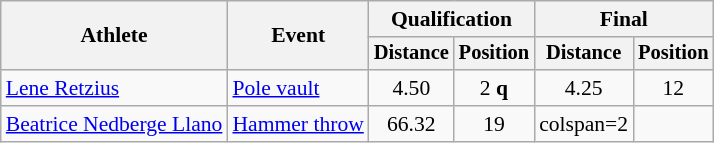<table class="wikitable" style="font-size:90%">
<tr>
<th rowspan="2">Athlete</th>
<th rowspan="2">Event</th>
<th colspan="2">Qualification</th>
<th colspan="2">Final</th>
</tr>
<tr style="font-size:95%">
<th>Distance</th>
<th>Position</th>
<th>Distance</th>
<th>Position</th>
</tr>
<tr align="center">
<td align="left"><a href='#'>Lene Retzius</a></td>
<td align="left"><a href='#'>Pole vault</a></td>
<td>4.50</td>
<td>2 <strong>q</strong></td>
<td>4.25</td>
<td>12</td>
</tr>
<tr align="center">
<td align="left"><a href='#'>Beatrice Nedberge Llano</a></td>
<td align="left"><a href='#'>Hammer throw</a></td>
<td>66.32</td>
<td>19</td>
<td>colspan=2 </td>
</tr>
</table>
